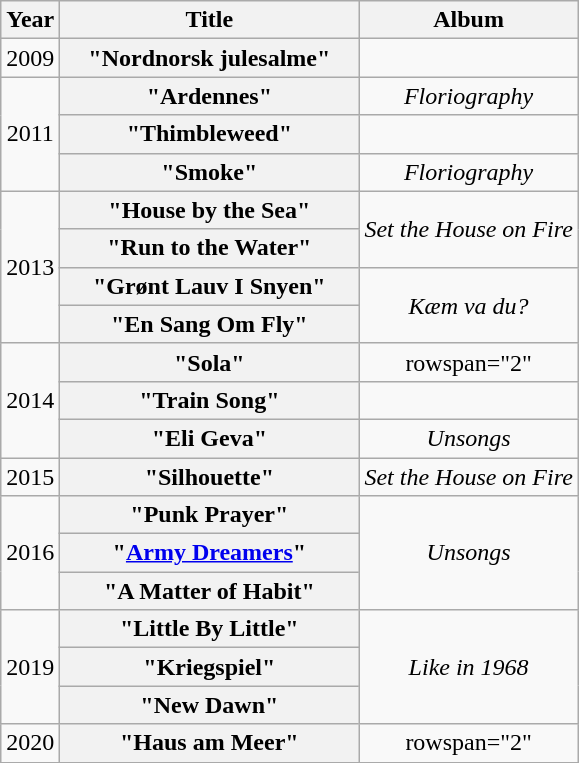<table class="wikitable plainrowheaders" style="text-align:center;">
<tr>
<th scope="col" style="width:1em;">Year</th>
<th scope="col" style="width:12em;">Title</th>
<th scope="col">Album</th>
</tr>
<tr>
<td>2009</td>
<th scope="row">"Nordnorsk julesalme"</th>
<td></td>
</tr>
<tr>
<td rowspan="3">2011</td>
<th scope="row">"Ardennes"</th>
<td><em>Floriography</em></td>
</tr>
<tr>
<th scope="row">"Thimbleweed"</th>
<td></td>
</tr>
<tr>
<th scope="row">"Smoke"</th>
<td><em>Floriography</em></td>
</tr>
<tr>
<td rowspan="4">2013</td>
<th scope="row">"House by the Sea"</th>
<td rowspan="2"><em>Set the House on Fire</em></td>
</tr>
<tr>
<th scope="row">"Run to the Water"</th>
</tr>
<tr>
<th scope="row">"Grønt Lauv I Snyen"</th>
<td rowspan="2"><em>Kæm va du?</em></td>
</tr>
<tr>
<th scope="row">"En Sang Om Fly"</th>
</tr>
<tr>
<td rowspan="3">2014</td>
<th scope="row">"Sola"</th>
<td>rowspan="2" </td>
</tr>
<tr>
<th scope="row">"Train Song"</th>
</tr>
<tr>
<th scope="row">"Eli Geva"</th>
<td><em>Unsongs</em></td>
</tr>
<tr>
<td>2015</td>
<th scope="row">"Silhouette"</th>
<td><em>Set the House on Fire</em></td>
</tr>
<tr>
<td rowspan="3">2016</td>
<th scope="row">"Punk Prayer"</th>
<td rowspan="3"><em>Unsongs</em></td>
</tr>
<tr>
<th scope="row">"<a href='#'>Army Dreamers</a>"</th>
</tr>
<tr>
<th scope="row">"A Matter of Habit"</th>
</tr>
<tr>
<td rowspan="3">2019</td>
<th scope="row">"Little By Little"</th>
<td rowspan="3"><em>Like in 1968</em></td>
</tr>
<tr>
<th scope="row">"Kriegspiel"</th>
</tr>
<tr>
<th scope="row">"New Dawn"</th>
</tr>
<tr>
<td>2020</td>
<th scope="row">"Haus am Meer"</th>
<td>rowspan="2" </td>
</tr>
</table>
